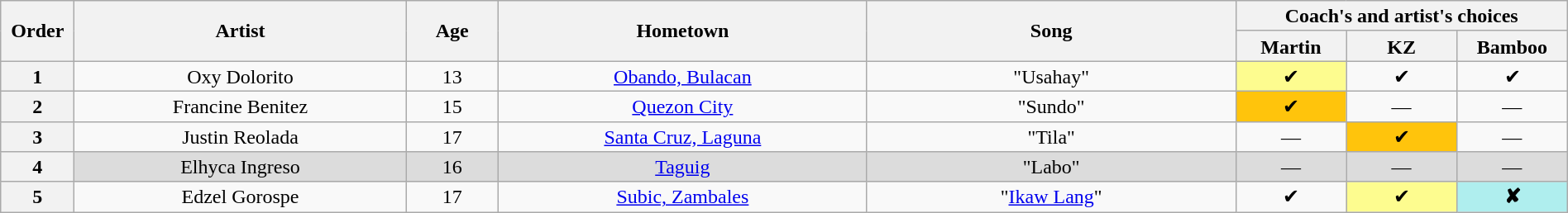<table class="wikitable" style="text-align:center; line-height:17px; width:100%">
<tr>
<th rowspan="2" scope="col" style="width:04%">Order</th>
<th rowspan="2" scope="col" style="width:18%">Artist</th>
<th rowspan="2" scope="col" style="width:05%">Age</th>
<th rowspan="2" scope="col" style="width:20%">Hometown</th>
<th rowspan="2" scope="col" style="width:20%">Song</th>
<th colspan="3" scope="col" style="width:24%">Coach's and artist's choices</th>
</tr>
<tr>
<th style="width:06%">Martin</th>
<th style="width:06%">KZ</th>
<th style="width:06%">Bamboo</th>
</tr>
<tr>
<th>1</th>
<td>Oxy Dolorito</td>
<td>13</td>
<td><a href='#'>Obando, Bulacan</a></td>
<td>"Usahay"</td>
<td style="background:#fdfc8f;">✔</td>
<td>✔</td>
<td>✔</td>
</tr>
<tr>
<th>2</th>
<td>Francine Benitez</td>
<td>15</td>
<td><a href='#'>Quezon City</a></td>
<td>"Sundo"</td>
<td style="background:#FFC40C;">✔</td>
<td>—</td>
<td>—</td>
</tr>
<tr>
<th>3</th>
<td>Justin Reolada</td>
<td>17</td>
<td><a href='#'>Santa Cruz, Laguna</a></td>
<td>"Tila"</td>
<td>—</td>
<td style="background:#FFC40C;">✔</td>
<td>—</td>
</tr>
<tr style="background:#DCDCDC; " |>
<th>4</th>
<td>Elhyca Ingreso</td>
<td>16</td>
<td><a href='#'>Taguig</a></td>
<td>"Labo"</td>
<td>—</td>
<td>—</td>
<td>—</td>
</tr>
<tr>
<th>5</th>
<td>Edzel Gorospe</td>
<td>17</td>
<td><a href='#'>Subic, Zambales</a></td>
<td>"<a href='#'>Ikaw Lang</a>"</td>
<td>✔</td>
<td style="background:#fdfc8f;">✔</td>
<td style="background:#afeeee;"><strong>✘</strong></td>
</tr>
</table>
